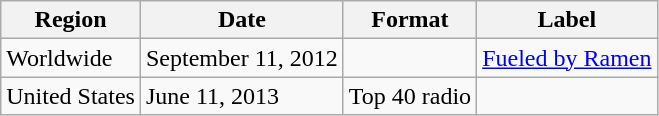<table class=wikitable>
<tr>
<th>Region</th>
<th>Date</th>
<th>Format</th>
<th>Label</th>
</tr>
<tr>
<td>Worldwide</td>
<td>September 11, 2012</td>
<td rowspan="1"></td>
<td rowspan="1"><a href='#'>Fueled by Ramen</a></td>
</tr>
<tr>
<td>United States</td>
<td>June 11, 2013</td>
<td>Top 40 radio</td>
<td></td>
</tr>
</table>
